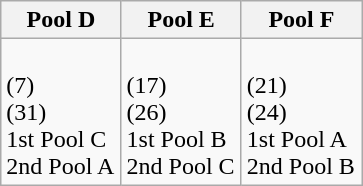<table class="wikitable">
<tr>
<th width=33%>Pool D</th>
<th width=33%>Pool E</th>
<th width=33%>Pool F</th>
</tr>
<tr>
<td><br> (7)<br>
 (31)<br>
1st Pool C<br>
2nd Pool A</td>
<td><br> (17)<br>
 (26)<br>
1st Pool B<br>
2nd Pool C</td>
<td><br> (21)<br>
 (24)<br>
1st Pool A<br>
2nd Pool B</td>
</tr>
</table>
